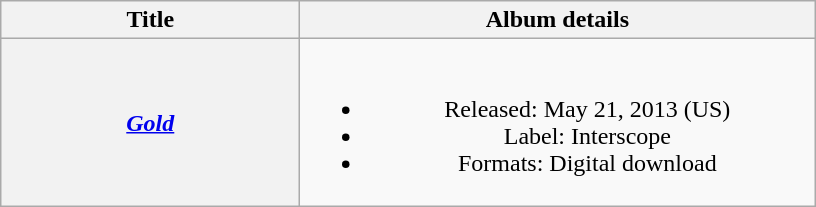<table class="wikitable plainrowheaders" style="text-align:center;">
<tr>
<th scope="col" style="width:12em;">Title</th>
<th scope="col" style="width:21em;">Album details</th>
</tr>
<tr>
<th scope="row"><em><a href='#'>Gold</a></em></th>
<td><br><ul><li>Released: May 21, 2013 <span>(US)</span></li><li>Label: Interscope</li><li>Formats: Digital download</li></ul></td>
</tr>
</table>
